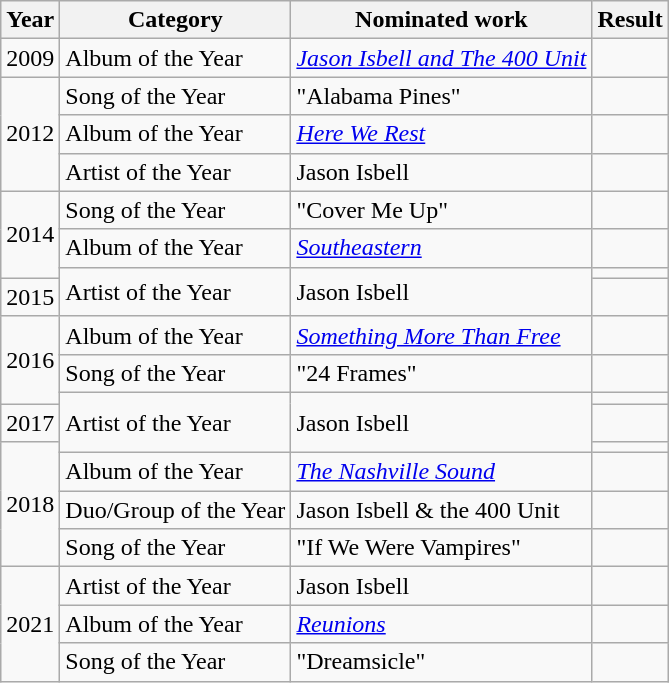<table class="wikitable">
<tr>
<th>Year</th>
<th>Category</th>
<th>Nominated work</th>
<th>Result</th>
</tr>
<tr>
<td>2009</td>
<td>Album of the Year</td>
<td><em><a href='#'>Jason Isbell and The 400 Unit</a></em></td>
<td></td>
</tr>
<tr>
<td rowspan=3>2012</td>
<td>Song of the Year</td>
<td>"Alabama Pines"</td>
<td></td>
</tr>
<tr>
<td>Album of the Year</td>
<td><em><a href='#'>Here We Rest</a></em></td>
<td></td>
</tr>
<tr>
<td>Artist of the Year</td>
<td>Jason Isbell</td>
<td></td>
</tr>
<tr>
<td rowspan=3>2014</td>
<td>Song of the Year</td>
<td>"Cover Me Up"</td>
<td></td>
</tr>
<tr>
<td>Album of the Year</td>
<td><a href='#'><em>Southeastern</em></a></td>
<td></td>
</tr>
<tr>
<td rowspan=2>Artist of the Year</td>
<td rowspan=2>Jason Isbell</td>
<td></td>
</tr>
<tr>
<td>2015</td>
<td></td>
</tr>
<tr>
<td rowspan=3>2016</td>
<td>Album of the Year</td>
<td><em><a href='#'>Something More Than Free</a></em></td>
<td></td>
</tr>
<tr>
<td>Song of the Year</td>
<td>"24 Frames"</td>
<td></td>
</tr>
<tr>
<td rowspan=3>Artist of the Year</td>
<td rowspan=3>Jason Isbell</td>
<td></td>
</tr>
<tr>
<td>2017</td>
<td></td>
</tr>
<tr>
<td rowspan=4>2018</td>
<td></td>
</tr>
<tr>
<td>Album of the Year</td>
<td><em><a href='#'>The Nashville Sound</a></em></td>
<td></td>
</tr>
<tr>
<td>Duo/Group of the Year</td>
<td>Jason Isbell & the 400 Unit</td>
<td></td>
</tr>
<tr>
<td>Song of the Year</td>
<td>"If We Were Vampires"</td>
<td></td>
</tr>
<tr>
<td rowspan=3>2021</td>
<td>Artist of the Year</td>
<td>Jason Isbell</td>
<td></td>
</tr>
<tr>
<td>Album of the Year</td>
<td><em><a href='#'>Reunions</a></em></td>
<td></td>
</tr>
<tr>
<td>Song of the Year</td>
<td>"Dreamsicle"</td>
<td></td>
</tr>
</table>
